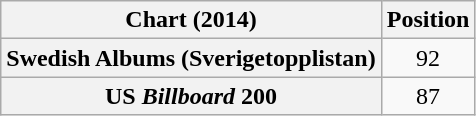<table class="wikitable sortable plainrowheaders" style="text-align:center">
<tr>
<th scope="col">Chart (2014)</th>
<th scope="col">Position</th>
</tr>
<tr>
<th scope="row">Swedish Albums (Sverigetopplistan)</th>
<td>92</td>
</tr>
<tr>
<th scope="row">US <em>Billboard</em> 200</th>
<td>87</td>
</tr>
</table>
